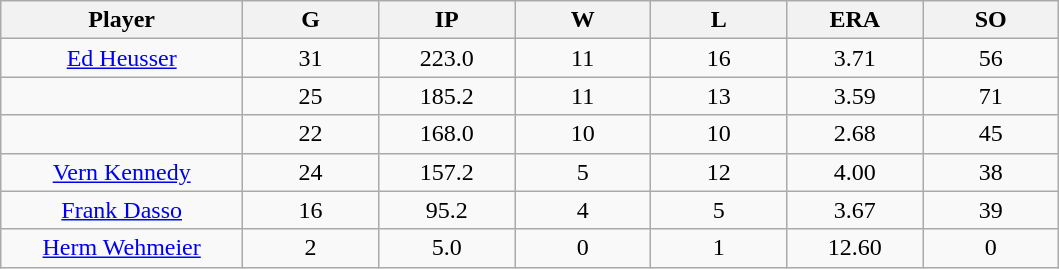<table class="wikitable sortable">
<tr>
<th bgcolor="#DDDDFF" width="16%">Player</th>
<th bgcolor="#DDDDFF" width="9%">G</th>
<th bgcolor="#DDDDFF" width="9%">IP</th>
<th bgcolor="#DDDDFF" width="9%">W</th>
<th bgcolor="#DDDDFF" width="9%">L</th>
<th bgcolor="#DDDDFF" width="9%">ERA</th>
<th bgcolor="#DDDDFF" width="9%">SO</th>
</tr>
<tr align="center">
<td><a href='#'>Ed Heusser</a></td>
<td>31</td>
<td>223.0</td>
<td>11</td>
<td>16</td>
<td>3.71</td>
<td>56</td>
</tr>
<tr align=center>
<td></td>
<td>25</td>
<td>185.2</td>
<td>11</td>
<td>13</td>
<td>3.59</td>
<td>71</td>
</tr>
<tr align="center">
<td></td>
<td>22</td>
<td>168.0</td>
<td>10</td>
<td>10</td>
<td>2.68</td>
<td>45</td>
</tr>
<tr align="center">
<td><a href='#'>Vern Kennedy</a></td>
<td>24</td>
<td>157.2</td>
<td>5</td>
<td>12</td>
<td>4.00</td>
<td>38</td>
</tr>
<tr align=center>
<td><a href='#'>Frank Dasso</a></td>
<td>16</td>
<td>95.2</td>
<td>4</td>
<td>5</td>
<td>3.67</td>
<td>39</td>
</tr>
<tr align=center>
<td><a href='#'>Herm Wehmeier</a></td>
<td>2</td>
<td>5.0</td>
<td>0</td>
<td>1</td>
<td>12.60</td>
<td>0</td>
</tr>
</table>
